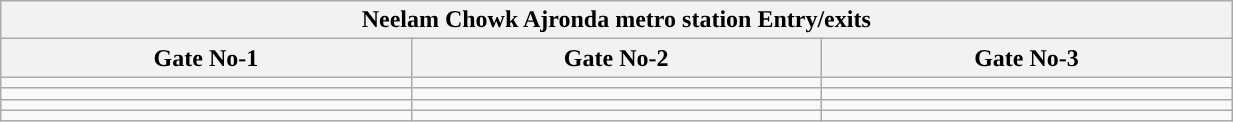<table class="wikitable" style="text-align: center;" width="65%">
<tr>
<th align="center" colspan="5" style="background:#"><span>Neelam Chowk Ajronda metro station Entry/exits</span></th>
</tr>
<tr>
<th style="width:15%;">Gate No-1</th>
<th style="width:15%;">Gate No-2</th>
<th style="width:15%;">Gate No-3</th>
</tr>
<tr>
<td></td>
<td></td>
<td></td>
</tr>
<tr>
<td></td>
<td></td>
<td></td>
</tr>
<tr>
<td></td>
<td></td>
<td></td>
</tr>
<tr>
<td></td>
<td></td>
<td></td>
</tr>
</table>
